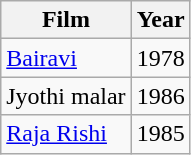<table class="wikitable">
<tr>
<th>Film</th>
<th>Year</th>
</tr>
<tr>
<td><a href='#'>Bairavi</a></td>
<td>1978</td>
</tr>
<tr>
<td>Jyothi malar</td>
<td>1986</td>
</tr>
<tr>
<td><a href='#'>Raja Rishi</a></td>
<td>1985</td>
</tr>
</table>
